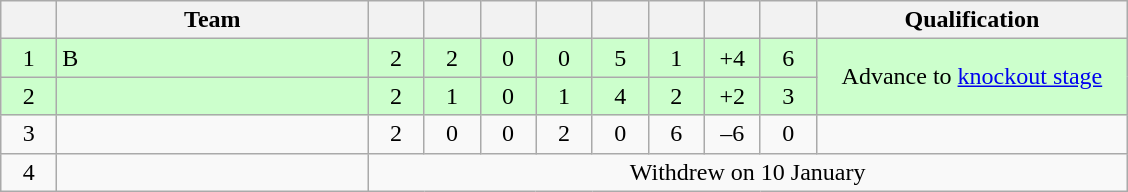<table class="wikitable" style="text-align:center">
<tr>
<th width=30></th>
<th width=200>Team</th>
<th width=30></th>
<th width=30></th>
<th width=30></th>
<th width=30></th>
<th width=30></th>
<th width=30></th>
<th width=30></th>
<th width=30></th>
<th width=200>Qualification</th>
</tr>
<tr style="background-color:#cfc">
<td>1</td>
<td style="text-align:left"> B</td>
<td>2</td>
<td>2</td>
<td>0</td>
<td>0</td>
<td>5</td>
<td>1</td>
<td>+4</td>
<td>6</td>
<td rowspan="2">Advance to <a href='#'>knockout stage</a></td>
</tr>
<tr style="background-color:#cfc">
<td>2</td>
<td style="text-align:left"></td>
<td>2</td>
<td>1</td>
<td>0</td>
<td>1</td>
<td>4</td>
<td>2</td>
<td>+2</td>
<td>3</td>
</tr>
<tr>
<td>3</td>
<td style="text-align:left"></td>
<td>2</td>
<td>0</td>
<td>0</td>
<td>2</td>
<td>0</td>
<td>6</td>
<td>–6</td>
<td>0</td>
<td></td>
</tr>
<tr>
<td>4</td>
<td style="text-align:left"></td>
<td colspan="9">Withdrew on 10 January</td>
</tr>
</table>
